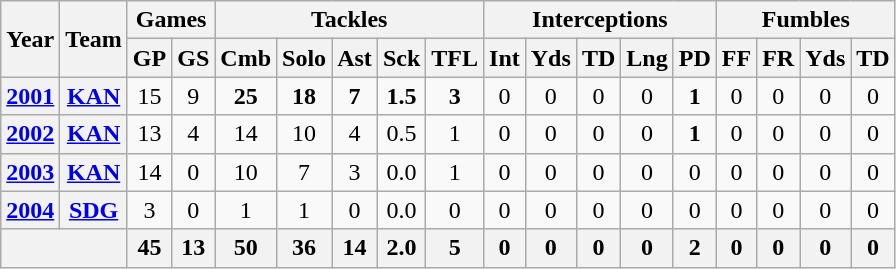<table class="wikitable" style="text-align:center">
<tr>
<th rowspan="2">Year</th>
<th rowspan="2">Team</th>
<th colspan="2">Games</th>
<th colspan="5">Tackles</th>
<th colspan="5">Interceptions</th>
<th colspan="4">Fumbles</th>
</tr>
<tr>
<th>GP</th>
<th>GS</th>
<th>Cmb</th>
<th>Solo</th>
<th>Ast</th>
<th>Sck</th>
<th>TFL</th>
<th>Int</th>
<th>Yds</th>
<th>TD</th>
<th>Lng</th>
<th>PD</th>
<th>FF</th>
<th>FR</th>
<th>Yds</th>
<th>TD</th>
</tr>
<tr>
<th><a href='#'>2001</a></th>
<th><a href='#'>KAN</a></th>
<td>15</td>
<td>9</td>
<td><strong>25</strong></td>
<td><strong>18</strong></td>
<td><strong>7</strong></td>
<td><strong>1.5</strong></td>
<td><strong>3</strong></td>
<td>0</td>
<td>0</td>
<td>0</td>
<td>0</td>
<td><strong>1</strong></td>
<td>0</td>
<td>0</td>
<td>0</td>
<td>0</td>
</tr>
<tr>
<th><a href='#'>2002</a></th>
<th><a href='#'>KAN</a></th>
<td>13</td>
<td>4</td>
<td>14</td>
<td>10</td>
<td>4</td>
<td>0.5</td>
<td>1</td>
<td>0</td>
<td>0</td>
<td>0</td>
<td>0</td>
<td><strong>1</strong></td>
<td>0</td>
<td>0</td>
<td>0</td>
<td>0</td>
</tr>
<tr>
<th><a href='#'>2003</a></th>
<th><a href='#'>KAN</a></th>
<td>14</td>
<td>0</td>
<td>10</td>
<td>7</td>
<td>3</td>
<td>0.0</td>
<td>1</td>
<td>0</td>
<td>0</td>
<td>0</td>
<td>0</td>
<td>0</td>
<td>0</td>
<td>0</td>
<td>0</td>
<td>0</td>
</tr>
<tr>
<th><a href='#'>2004</a></th>
<th><a href='#'>SDG</a></th>
<td>3</td>
<td>0</td>
<td>1</td>
<td>1</td>
<td>0</td>
<td>0.0</td>
<td>0</td>
<td>0</td>
<td>0</td>
<td>0</td>
<td>0</td>
<td>0</td>
<td>0</td>
<td>0</td>
<td>0</td>
<td>0</td>
</tr>
<tr>
<th colspan="2"></th>
<th>45</th>
<th>13</th>
<th>50</th>
<th>36</th>
<th>14</th>
<th>2.0</th>
<th>5</th>
<th>0</th>
<th>0</th>
<th>0</th>
<th>0</th>
<th>2</th>
<th>0</th>
<th>0</th>
<th>0</th>
<th>0</th>
</tr>
</table>
